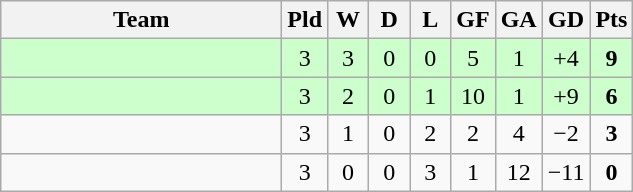<table class="wikitable" style="text-align:center;">
<tr>
<th width=180>Team</th>
<th width=20>Pld</th>
<th width=20>W</th>
<th width=20>D</th>
<th width=20>L</th>
<th width=20>GF</th>
<th width=20>GA</th>
<th width=20>GD</th>
<th width=20>Pts</th>
</tr>
<tr bgcolor=ccffcc>
<td align="left"></td>
<td>3</td>
<td>3</td>
<td>0</td>
<td>0</td>
<td>5</td>
<td>1</td>
<td>+4</td>
<td><strong>9</strong></td>
</tr>
<tr bgcolor=ccffcc>
<td align="left"></td>
<td>3</td>
<td>2</td>
<td>0</td>
<td>1</td>
<td>10</td>
<td>1</td>
<td>+9</td>
<td><strong>6</strong></td>
</tr>
<tr>
<td align="left"><em></em></td>
<td>3</td>
<td>1</td>
<td>0</td>
<td>2</td>
<td>2</td>
<td>4</td>
<td>−2</td>
<td><strong>3</strong></td>
</tr>
<tr>
<td align="left"></td>
<td>3</td>
<td>0</td>
<td>0</td>
<td>3</td>
<td>1</td>
<td>12</td>
<td>−11</td>
<td><strong>0</strong></td>
</tr>
</table>
